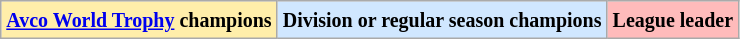<table class="wikitable">
<tr>
<td bgcolor="#ffeeaa"><small><strong><a href='#'>Avco World Trophy</a> champions</strong></small></td>
<td bgcolor="#d0e7ff"><small><strong>Division or regular season champions</strong></small></td>
<td bgcolor="#ffbbbb"><small><strong>League leader</strong></small></td>
</tr>
</table>
